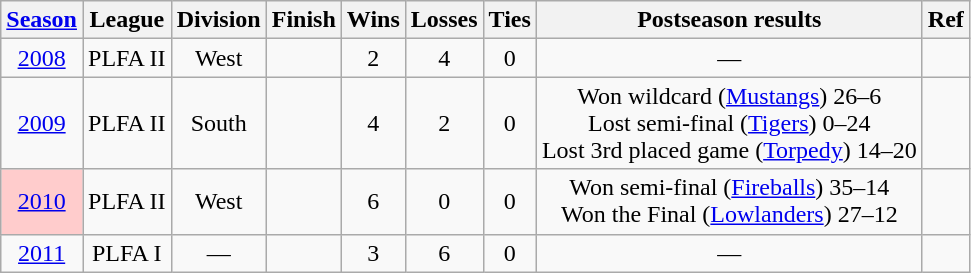<table class="wikitable sortable" style="text-align:center;">
<tr>
<th><a href='#'>Season</a></th>
<th class="unsortable">League</th>
<th>Division</th>
<th>Finish</th>
<th>Wins</th>
<th>Losses</th>
<th>Ties</th>
<th class="unsortable">Postseason results</th>
<th class="unsortable">Ref</th>
</tr>
<tr>
<td><a href='#'>2008</a></td>
<td>PLFA II</td>
<td>West</td>
<td></td>
<td>2</td>
<td>4</td>
<td>0</td>
<td>—</td>
<td></td>
</tr>
<tr>
<td><a href='#'>2009</a></td>
<td>PLFA II</td>
<td>South</td>
<td></td>
<td>4</td>
<td>2</td>
<td>0</td>
<td>Won wildcard (<a href='#'>Mustangs</a>) 26–6 <br>Lost semi-final (<a href='#'>Tigers</a>) 0–24 <br>Lost 3rd placed game (<a href='#'>Torpedy</a>) 14–20</td>
<td></td>
</tr>
<tr>
<td bgcolor="#FFCCCC"><a href='#'>2010</a></td>
<td>PLFA II</td>
<td>West</td>
<td></td>
<td>6</td>
<td>0</td>
<td>0</td>
<td>Won semi-final (<a href='#'>Fireballs</a>) 35–14 <br>Won the Final (<a href='#'>Lowlanders</a>) 27–12</td>
<td></td>
</tr>
<tr>
<td><a href='#'>2011</a></td>
<td>PLFA I</td>
<td>—</td>
<td></td>
<td>3</td>
<td>6</td>
<td>0</td>
<td>—</td>
<td></td>
</tr>
</table>
